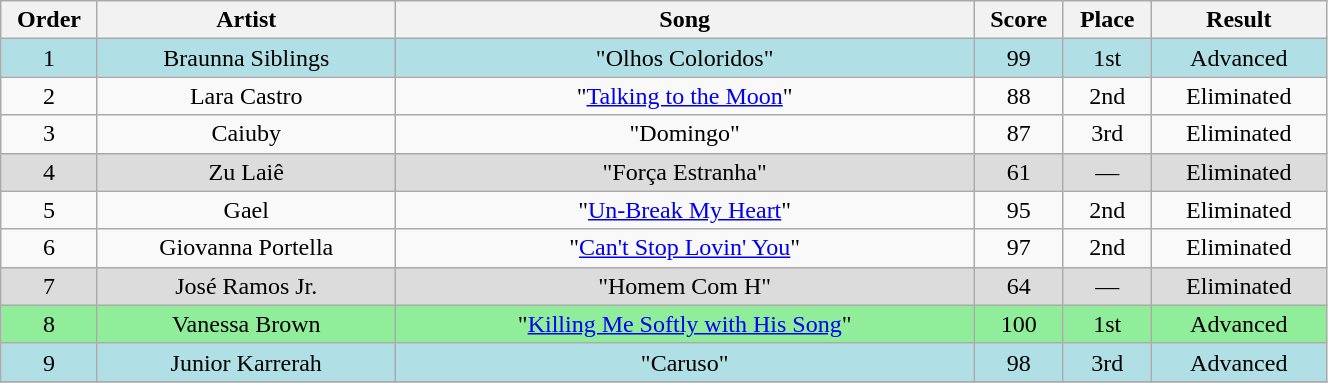<table class="wikitable" style="text-align:center; width:70%;">
<tr>
<th scope="col" width="05%">Order</th>
<th scope="col" width="17%">Artist</th>
<th scope="col" width="33%">Song</th>
<th scope="col" width="05%">Score</th>
<th scope="col" width="05%">Place</th>
<th scope="col" width="10%">Result</th>
</tr>
<tr bgcolor=B0E0E6>
<td>1</td>
<td>Braunna Siblings</td>
<td>"Olhos Coloridos"</td>
<td>99</td>
<td>1st</td>
<td>Advanced</td>
</tr>
<tr>
<td>2</td>
<td>Lara Castro</td>
<td>"<a href='#'>Talking to the Moon</a>"</td>
<td>88</td>
<td>2nd</td>
<td>Eliminated</td>
</tr>
<tr>
<td>3</td>
<td>Caiuby</td>
<td>"Domingo"</td>
<td>87</td>
<td>3rd</td>
<td>Eliminated</td>
</tr>
<tr bgcolor=DCDCDC>
<td>4</td>
<td>Zu Laiê</td>
<td>"Força Estranha"</td>
<td>61</td>
<td>—</td>
<td>Eliminated</td>
</tr>
<tr>
<td>5</td>
<td>Gael</td>
<td>"<a href='#'>Un-Break My Heart</a>"</td>
<td>95</td>
<td>2nd</td>
<td>Eliminated</td>
</tr>
<tr>
<td>6</td>
<td>Giovanna Portella</td>
<td>"<a href='#'>Can't Stop Lovin' You</a>"</td>
<td>97</td>
<td>2nd</td>
<td>Eliminated</td>
</tr>
<tr bgcolor=DCDCDC>
<td>7</td>
<td>José Ramos Jr.</td>
<td>"Homem Com H"</td>
<td>64</td>
<td>—</td>
<td>Eliminated</td>
</tr>
<tr bgcolor=90EE9B>
<td>8</td>
<td>Vanessa Brown</td>
<td>"<a href='#'>Killing Me Softly with His Song</a>"</td>
<td>100</td>
<td>1st</td>
<td>Advanced</td>
</tr>
<tr bgcolor=B0E0E6>
<td>9</td>
<td>Junior Karrerah</td>
<td>"Caruso"</td>
<td>98</td>
<td>3rd</td>
<td>Advanced</td>
</tr>
<tr>
</tr>
</table>
